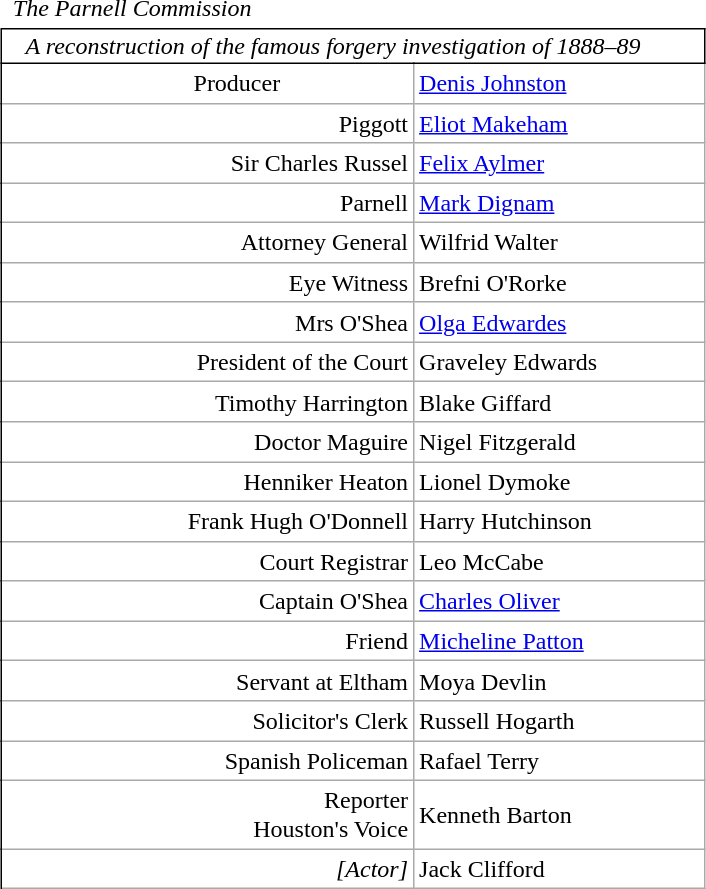<table class="wikitable mw-collapsible mw-collapsed" style="vertical-align:top;margin:auto 2em;line-height:1.2;max-width:33em;background-color:inherit;border:none;">
<tr>
<td class=unsortable style="border:hidden;line-height:1.67;margin-left:-1em;text-align:center;padding-left:0.5em;min-width:1.0em;"></td>
<td class=unsortable style="border-style:none;padding-left:0.5em;text-align:left;min-width:16.5em;font-weight:400;font-style:italic;">The Parnell Commission</td>
<td class=unsortable style="border-style:none;text-align:right;font-weight:normal; font-size:95%; min-width:8.5em;padding-right:0.2em;"></td>
<td class=unsortable style="border-style:none;min-width:3.5em;padding-left:0;"></td>
<td class=unsortable style="border:hidden;min-width:3.5em;font-size:95%;"></td>
</tr>
<tr>
<td rowspan=100 style="border:none thin;border-right-style :solid;"></td>
<td colspan=3 style="text-align:left;padding:0.1em 1em;font-style:italic;border: solid thin;">A reconstruction of the famous forgery investigation of 1888–89</td>
</tr>
<tr>
<td style="text-align:left;padding-left:8em">Producer</td>
<td colspan=2><a href='#'>Denis Johnston</a></td>
</tr>
<tr>
<td style="text-align:right;">Piggott</td>
<td colspan=2><a href='#'>Eliot Makeham</a></td>
</tr>
<tr>
<td style="text-align:right;">Sir Charles Russel</td>
<td colspan=2><a href='#'>Felix Aylmer</a></td>
</tr>
<tr>
<td style="text-align:right;">Parnell</td>
<td colspan=2><a href='#'>Mark Dignam</a></td>
</tr>
<tr>
<td style="text-align:right;">Attorney General</td>
<td colspan=2>Wilfrid Walter</td>
</tr>
<tr>
<td style="text-align:right;">Eye Witness</td>
<td colspan=2>Brefni O'Rorke</td>
</tr>
<tr>
<td style="text-align:right;">Mrs O'Shea</td>
<td colspan=2><a href='#'>Olga Edwardes</a></td>
</tr>
<tr>
<td style="text-align:right;">President of the Court</td>
<td colspan=2>Graveley Edwards</td>
</tr>
<tr>
<td style="text-align:right;">Timothy Harrington</td>
<td colspan=2>Blake Giffard</td>
</tr>
<tr>
<td style="text-align:right;">Doctor Maguire</td>
<td colspan=2>Nigel Fitzgerald</td>
</tr>
<tr>
<td style="text-align:right;">Henniker Heaton</td>
<td colspan=2>Lionel Dymoke</td>
</tr>
<tr>
<td style="text-align:right;">Frank Hugh O'Donnell</td>
<td colspan=2>Harry Hutchinson</td>
</tr>
<tr>
<td style="text-align:right;">Court Registrar</td>
<td colspan=2>Leo McCabe</td>
</tr>
<tr>
<td style="text-align:right;">Captain O'Shea</td>
<td colspan=2><a href='#'>Charles Oliver</a></td>
</tr>
<tr>
<td style="text-align:right;">Friend</td>
<td colspan=2><a href='#'>Micheline Patton</a></td>
</tr>
<tr>
<td style="text-align:right;">Servant at Eltham</td>
<td colspan=2>Moya Devlin</td>
</tr>
<tr>
<td style="text-align:right;">Solicitor's Clerk</td>
<td colspan=2>Russell Hogarth</td>
</tr>
<tr>
<td style="text-align:right;">Spanish Policeman</td>
<td colspan=2>Rafael Terry</td>
</tr>
<tr>
<td style="text-align:right;">Reporter<br>Houston's Voice</td>
<td colspan=2>Kenneth Barton</td>
</tr>
<tr>
<td style="text-align:right;"><em>[Actor]</em></td>
<td colspan=2>Jack Clifford</td>
</tr>
</table>
